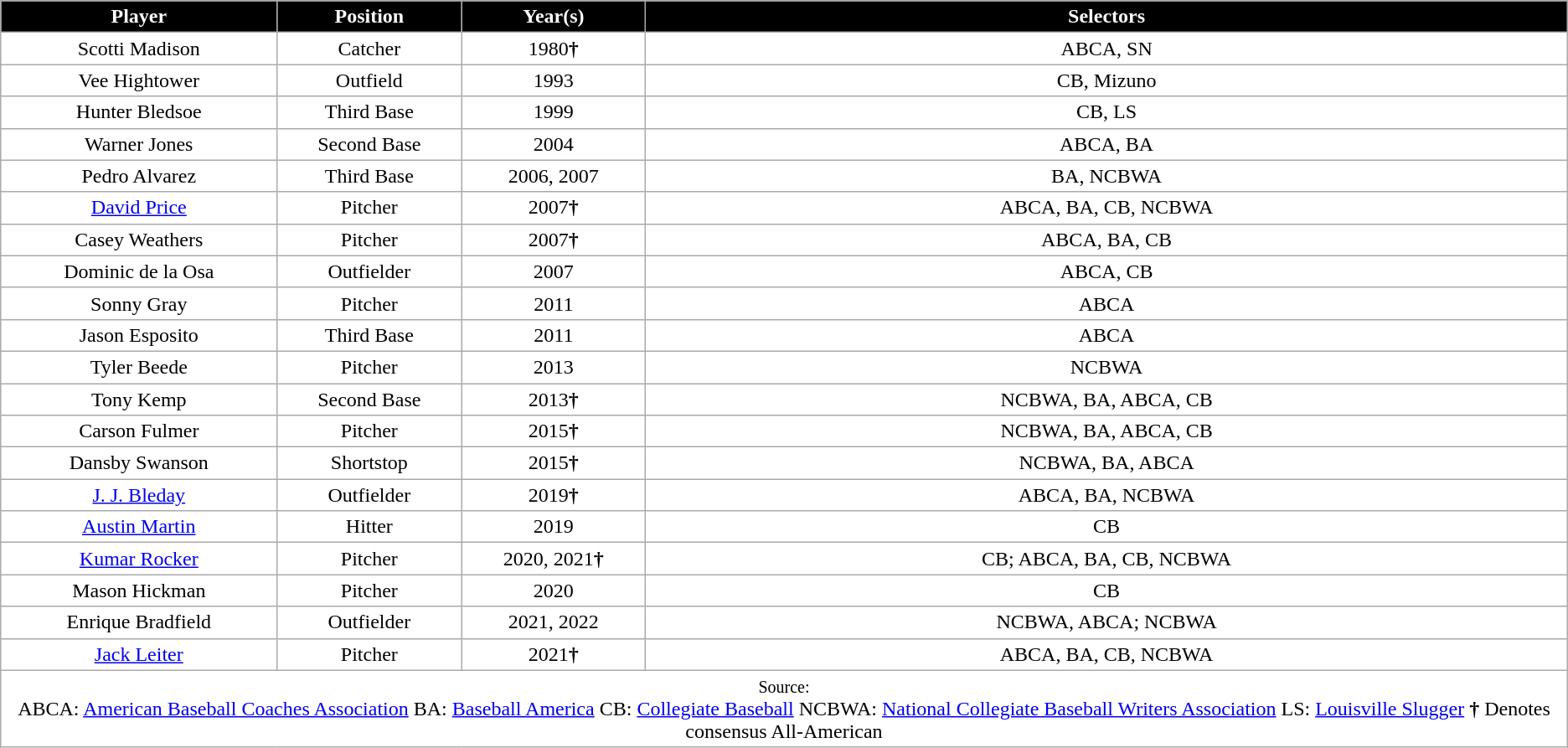<table class="wikitable" style="background:white; min-width:70%">
<tr>
<th style="background: black; color:white; width:15%">Player</th>
<th style="background: black; color:white; width:10%">Position</th>
<th style="background: black; color:white; width:10%">Year(s)</th>
<th style="background: black; color:white; width:50%">Selectors</th>
</tr>
<tr style="text-align:center;">
<td>Scotti Madison</td>
<td>Catcher</td>
<td>1980<strong>†</strong></td>
<td>ABCA, SN</td>
</tr>
<tr style="text-align:center;">
<td>Vee Hightower</td>
<td>Outfield</td>
<td>1993</td>
<td>CB, Mizuno</td>
</tr>
<tr style="text-align:center;">
<td>Hunter Bledsoe</td>
<td>Third Base</td>
<td>1999</td>
<td>CB, LS</td>
</tr>
<tr style="text-align:center;">
<td>Warner Jones</td>
<td>Second Base</td>
<td>2004</td>
<td>ABCA, BA</td>
</tr>
<tr style="text-align:center;">
<td>Pedro Alvarez</td>
<td>Third Base</td>
<td>2006, 2007</td>
<td>BA, NCBWA</td>
</tr>
<tr style="text-align:center;">
<td><a href='#'>David Price</a></td>
<td>Pitcher</td>
<td>2007<strong>†</strong></td>
<td>ABCA, BA, CB, NCBWA</td>
</tr>
<tr style="text-align:center;">
<td>Casey Weathers</td>
<td>Pitcher</td>
<td>2007<strong>†</strong></td>
<td>ABCA, BA, CB</td>
</tr>
<tr style="text-align:center;">
<td>Dominic de la Osa</td>
<td>Outfielder</td>
<td>2007</td>
<td>ABCA, CB</td>
</tr>
<tr style="text-align:center;">
<td>Sonny Gray</td>
<td>Pitcher</td>
<td>2011</td>
<td>ABCA</td>
</tr>
<tr style="text-align:center;">
<td>Jason Esposito</td>
<td>Third Base</td>
<td>2011</td>
<td>ABCA</td>
</tr>
<tr style="text-align:center;">
<td>Tyler Beede</td>
<td>Pitcher</td>
<td>2013</td>
<td>NCBWA</td>
</tr>
<tr style="text-align:center;">
<td>Tony Kemp</td>
<td>Second Base</td>
<td>2013<strong>†</strong></td>
<td>NCBWA, BA, ABCA, CB</td>
</tr>
<tr style="text-align:center;">
<td>Carson Fulmer</td>
<td>Pitcher</td>
<td>2015<strong>†</strong></td>
<td>NCBWA, BA, ABCA, CB</td>
</tr>
<tr style="text-align:center;">
<td>Dansby Swanson</td>
<td>Shortstop</td>
<td>2015<strong>†</strong></td>
<td>NCBWA, BA, ABCA</td>
</tr>
<tr style="text-align:center;">
<td><a href='#'>J. J. Bleday</a></td>
<td>Outfielder</td>
<td>2019<strong>†</strong></td>
<td>ABCA, BA, NCBWA</td>
</tr>
<tr style="text-align:center;">
<td><a href='#'>Austin Martin</a></td>
<td>Hitter</td>
<td>2019</td>
<td>CB</td>
</tr>
<tr style="text-align:center;">
<td><a href='#'>Kumar Rocker</a></td>
<td>Pitcher</td>
<td>2020, 2021<strong>†</strong></td>
<td>CB; ABCA, BA, CB, NCBWA</td>
</tr>
<tr style="text-align:center;">
<td>Mason Hickman</td>
<td>Pitcher</td>
<td>2020</td>
<td>CB</td>
</tr>
<tr style="text-align:center;">
<td>Enrique Bradfield</td>
<td>Outfielder</td>
<td>2021, 2022</td>
<td>NCBWA, ABCA; NCBWA</td>
</tr>
<tr style="text-align:center;">
<td><a href='#'>Jack Leiter</a></td>
<td>Pitcher</td>
<td>2021<strong>†</strong></td>
<td>ABCA, BA, CB, NCBWA</td>
</tr>
<tr style="text-align:center;">
<td colspan=4><small>Source:</small><br>ABCA: <a href='#'>American Baseball Coaches Association</a>
BA: <a href='#'>Baseball America</a>
CB: <a href='#'>Collegiate Baseball</a>
NCBWA: <a href='#'>National Collegiate Baseball Writers Association</a>
LS: <a href='#'>Louisville Slugger</a>
<strong>†</strong> Denotes consensus All-American</td>
</tr>
</table>
